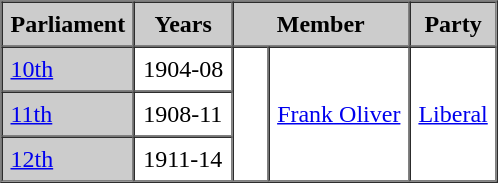<table border=1 cellpadding=5 cellspacing=0>
<tr bgcolor="CCCCCC">
<th>Parliament</th>
<th>Years</th>
<th colspan="2">Member</th>
<th>Party</th>
</tr>
<tr>
<td bgcolor="CCCCCC"><a href='#'>10th</a></td>
<td>1904-08</td>
<td rowspan="3" >   </td>
<td rowspan="3"><a href='#'>Frank Oliver</a></td>
<td rowspan="3"><a href='#'>Liberal</a></td>
</tr>
<tr>
<td bgcolor="CCCCCC"><a href='#'>11th</a></td>
<td>1908-11</td>
</tr>
<tr>
<td bgcolor="CCCCCC"><a href='#'>12th</a></td>
<td>1911-14</td>
</tr>
<tr>
</tr>
</table>
